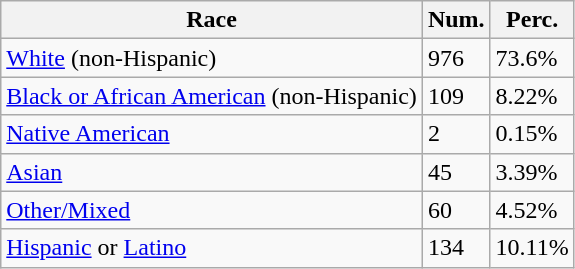<table class="wikitable">
<tr>
<th>Race</th>
<th>Num.</th>
<th>Perc.</th>
</tr>
<tr>
<td><a href='#'>White</a> (non-Hispanic)</td>
<td>976</td>
<td>73.6%</td>
</tr>
<tr>
<td><a href='#'>Black or African American</a> (non-Hispanic)</td>
<td>109</td>
<td>8.22%</td>
</tr>
<tr>
<td><a href='#'>Native American</a></td>
<td>2</td>
<td>0.15%</td>
</tr>
<tr>
<td><a href='#'>Asian</a></td>
<td>45</td>
<td>3.39%</td>
</tr>
<tr>
<td><a href='#'>Other/Mixed</a></td>
<td>60</td>
<td>4.52%</td>
</tr>
<tr>
<td><a href='#'>Hispanic</a> or <a href='#'>Latino</a></td>
<td>134</td>
<td>10.11%</td>
</tr>
</table>
